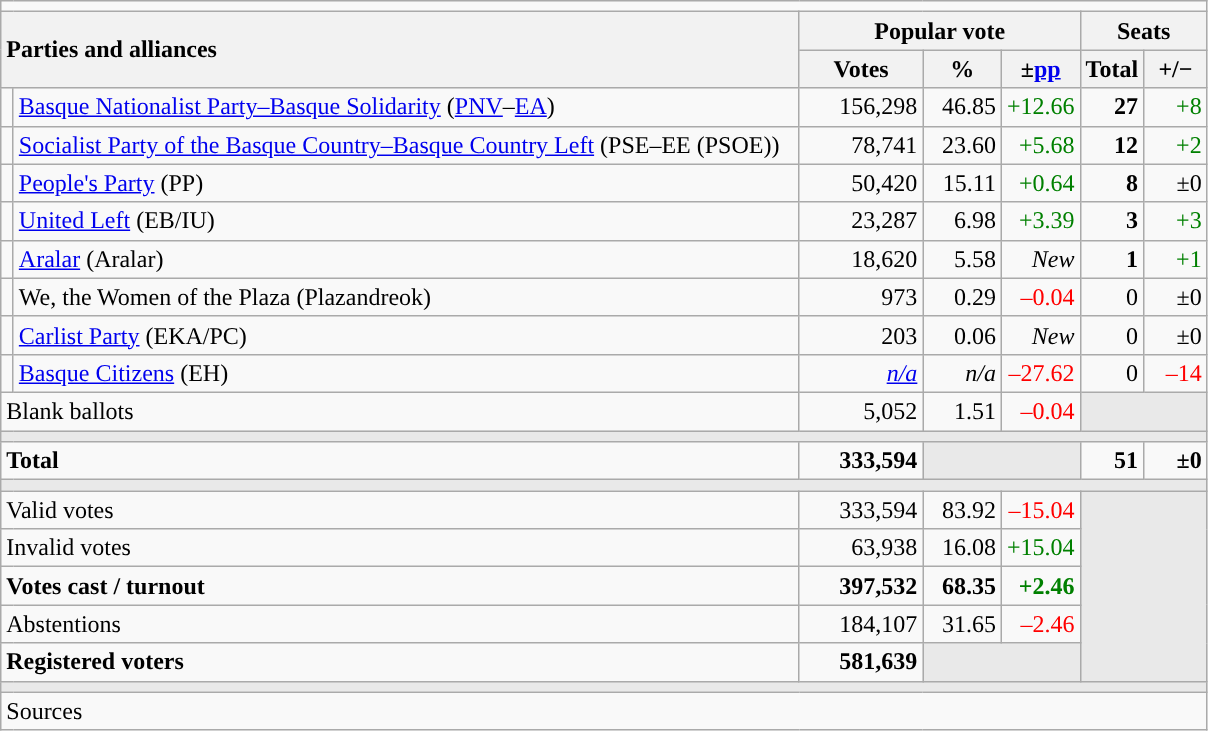<table class="wikitable" style="text-align:right;">
<tr>
<td colspan="7"></td>
</tr>
<tr>
<th style="text-align:left;" rowspan="2" colspan="2" width="525">Parties and alliances</th>
<th colspan="3">Popular vote</th>
<th colspan="2">Seats</th>
</tr>
<tr>
<th width="75">Votes</th>
<th width="45">%</th>
<th width="45">±<a href='#'>pp</a></th>
<th width="35">Total</th>
<th width="35">+/−</th>
</tr>
<tr>
<td width="1" style="color:inherit;background:"></td>
<td align="left"><a href='#'>Basque Nationalist Party–Basque Solidarity</a> (<a href='#'>PNV</a>–<a href='#'>EA</a>)</td>
<td>156,298</td>
<td>46.85</td>
<td style="color:green;">+12.66</td>
<td><strong>27</strong></td>
<td style="color:green;">+8</td>
</tr>
<tr>
<td style="color:inherit;background:"></td>
<td align="left"><a href='#'>Socialist Party of the Basque Country–Basque Country Left</a> (PSE–EE (PSOE))</td>
<td>78,741</td>
<td>23.60</td>
<td style="color:green;">+5.68</td>
<td><strong>12</strong></td>
<td style="color:green;">+2</td>
</tr>
<tr>
<td style="color:inherit;background:"></td>
<td align="left"><a href='#'>People's Party</a> (PP)</td>
<td>50,420</td>
<td>15.11</td>
<td style="color:green;">+0.64</td>
<td><strong>8</strong></td>
<td>±0</td>
</tr>
<tr>
<td style="color:inherit;background:"></td>
<td align="left"><a href='#'>United Left</a> (EB/IU)</td>
<td>23,287</td>
<td>6.98</td>
<td style="color:green;">+3.39</td>
<td><strong>3</strong></td>
<td style="color:green;">+3</td>
</tr>
<tr>
<td style="color:inherit;background:"></td>
<td align="left"><a href='#'>Aralar</a> (Aralar)</td>
<td>18,620</td>
<td>5.58</td>
<td><em>New</em></td>
<td><strong>1</strong></td>
<td style="color:green;">+1</td>
</tr>
<tr>
<td style="color:inherit;background:"></td>
<td align="left">We, the Women of the Plaza (Plazandreok)</td>
<td>973</td>
<td>0.29</td>
<td style="color:red;">–0.04</td>
<td>0</td>
<td>±0</td>
</tr>
<tr>
<td style="color:inherit;background:"></td>
<td align="left"><a href='#'>Carlist Party</a> (EKA/PC)</td>
<td>203</td>
<td>0.06</td>
<td><em>New</em></td>
<td>0</td>
<td>±0</td>
</tr>
<tr>
<td style="color:inherit;background:"></td>
<td align="left"><a href='#'>Basque Citizens</a> (EH)</td>
<td><em><a href='#'>n/a</a></em></td>
<td><em>n/a</em></td>
<td style="color:red;">–27.62</td>
<td>0</td>
<td style="color:red;">–14</td>
</tr>
<tr>
<td align="left" colspan="2">Blank ballots</td>
<td>5,052</td>
<td>1.51</td>
<td style="color:red;">–0.04</td>
<td bgcolor="#E9E9E9" colspan="2"></td>
</tr>
<tr>
<td colspan="7" bgcolor="#E9E9E9"></td>
</tr>
<tr style="font-weight:bold;">
<td align="left" colspan="2">Total</td>
<td>333,594</td>
<td bgcolor="#E9E9E9" colspan="2"></td>
<td>51</td>
<td>±0</td>
</tr>
<tr>
<td colspan="7" bgcolor="#E9E9E9"></td>
</tr>
<tr>
<td align="left" colspan="2">Valid votes</td>
<td>333,594</td>
<td>83.92</td>
<td style="color:red;">–15.04</td>
<td bgcolor="#E9E9E9" colspan="2" rowspan="5"></td>
</tr>
<tr>
<td align="left" colspan="2">Invalid votes</td>
<td>63,938</td>
<td>16.08</td>
<td style="color:green;">+15.04</td>
</tr>
<tr style="font-weight:bold;">
<td align="left" colspan="2">Votes cast / turnout</td>
<td>397,532</td>
<td>68.35</td>
<td style="color:green;">+2.46</td>
</tr>
<tr>
<td align="left" colspan="2">Abstentions</td>
<td>184,107</td>
<td>31.65</td>
<td style="color:red;">–2.46</td>
</tr>
<tr style="font-weight:bold;">
<td align="left" colspan="2">Registered voters</td>
<td>581,639</td>
<td bgcolor="#E9E9E9" colspan="2"></td>
</tr>
<tr>
<td colspan="7" bgcolor="#E9E9E9"></td>
</tr>
<tr>
<td align="left" colspan="7">Sources</td>
</tr>
</table>
